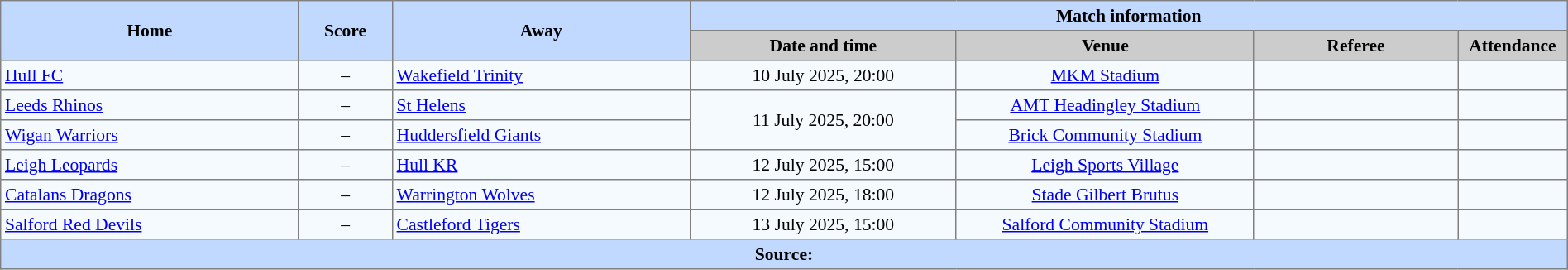<table border=1 style="border-collapse:collapse; font-size:90%; text-align:center;" cellpadding=3 cellspacing=0 width=100%>
<tr style="background:#C1D8ff;">
<th scope="col" rowspan=2 width=19%>Home</th>
<th scope="col" rowspan=2 width=6%>Score</th>
<th scope="col" rowspan=2 width=19%>Away</th>
<th colspan=4>Match information</th>
</tr>
<tr style="background:#CCCCCC;">
<th scope="col" width=17%>Date and time</th>
<th scope="col" width=19%>Venue</th>
<th scope="col" width=13%>Referee</th>
<th scope="col" width=7%>Attendance</th>
</tr>
<tr style="background:#F5FAFF;">
<td style="text-align:left;"> <a href='#'>Hull FC</a></td>
<td>–</td>
<td style="text-align:left;"> <a href='#'>Wakefield Trinity</a></td>
<td>10 July 2025, 20:00</td>
<td><a href='#'>MKM Stadium</a></td>
<td></td>
<td></td>
</tr>
<tr style="background:#F5FAFF;">
<td style="text-align:left;"> <a href='#'>Leeds Rhinos</a></td>
<td>–</td>
<td style="text-align:left;"> <a href='#'>St Helens</a></td>
<td Rowspan=2>11 July 2025, 20:00</td>
<td><a href='#'>AMT Headingley Stadium</a></td>
<td></td>
<td></td>
</tr>
<tr style="background:#F5FAFF;">
<td style="text-align:left;"> <a href='#'>Wigan Warriors</a></td>
<td>–</td>
<td style="text-align:left;"> <a href='#'>Huddersfield Giants</a></td>
<td><a href='#'>Brick Community Stadium</a></td>
<td></td>
<td></td>
</tr>
<tr style="background:#F5FAFF;">
<td style="text-align:left;"> <a href='#'>Leigh Leopards</a></td>
<td>–</td>
<td style="text-align:left;"> <a href='#'>Hull KR</a></td>
<td>12 July 2025, 15:00</td>
<td><a href='#'>Leigh Sports Village</a></td>
<td></td>
<td></td>
</tr>
<tr style="background:#F5FAFF;">
<td style="text-align:left;"> <a href='#'>Catalans Dragons</a></td>
<td>–</td>
<td style="text-align:left;"> <a href='#'>Warrington Wolves</a></td>
<td>12 July 2025, 18:00</td>
<td><a href='#'>Stade Gilbert Brutus</a></td>
<td></td>
<td></td>
</tr>
<tr style="background:#F5FAFF;">
<td style="text-align:left;"> <a href='#'>Salford Red Devils</a></td>
<td>–</td>
<td style="text-align:left;"> <a href='#'>Castleford Tigers</a></td>
<td>13 July 2025, 15:00</td>
<td><a href='#'>Salford Community Stadium</a></td>
<td></td>
<td></td>
</tr>
<tr style="background:#c1d8ff;">
<th colspan=7>Source:</th>
</tr>
</table>
